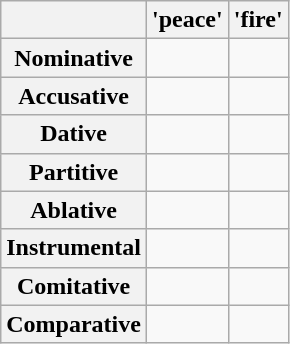<table class="wikitable">
<tr>
<th></th>
<th> 'peace'</th>
<th> 'fire'</th>
</tr>
<tr>
<th>Nominative</th>
<td></td>
<td></td>
</tr>
<tr>
<th>Accusative</th>
<td></td>
<td></td>
</tr>
<tr>
<th>Dative</th>
<td></td>
<td></td>
</tr>
<tr>
<th>Partitive</th>
<td></td>
<td></td>
</tr>
<tr>
<th>Ablative</th>
<td></td>
<td></td>
</tr>
<tr>
<th>Instrumental</th>
<td></td>
<td></td>
</tr>
<tr>
<th>Comitative</th>
<td></td>
<td></td>
</tr>
<tr>
<th>Comparative</th>
<td></td>
<td></td>
</tr>
</table>
